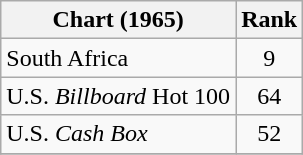<table class="wikitable sortable">
<tr>
<th>Chart (1965)</th>
<th style="text-align:center;">Rank</th>
</tr>
<tr>
<td>South Africa </td>
<td align="center">9</td>
</tr>
<tr>
<td>U.S. <em>Billboard</em> Hot 100</td>
<td style="text-align:center;">64</td>
</tr>
<tr>
<td>U.S. <em>Cash Box</em> </td>
<td style="text-align:center;">52</td>
</tr>
<tr>
</tr>
</table>
